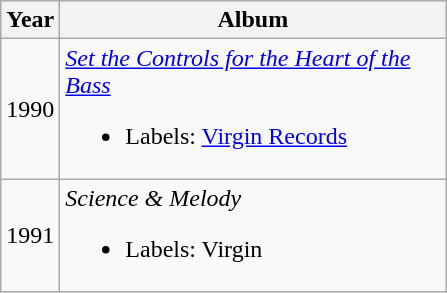<table class="wikitable">
<tr>
<th>Year</th>
<th style="width:250px;">Album</th>
</tr>
<tr>
<td>1990</td>
<td><em><a href='#'>Set the Controls for the Heart of the Bass</a></em><br><ul><li>Labels: <a href='#'>Virgin Records</a></li></ul></td>
</tr>
<tr>
<td>1991</td>
<td><em>Science & Melody</em><br><ul><li>Labels: Virgin</li></ul></td>
</tr>
</table>
